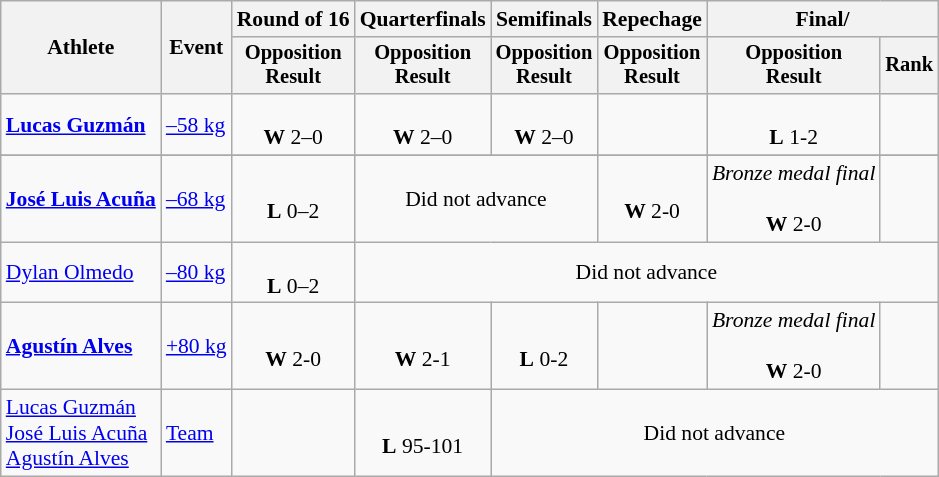<table class=wikitable style=font-size:90%;text-align:center>
<tr>
<th rowspan=2>Athlete</th>
<th rowspan=2>Event</th>
<th>Round of 16</th>
<th>Quarterfinals</th>
<th>Semifinals</th>
<th>Repechage</th>
<th colspan=2>Final/ </th>
</tr>
<tr style=font-size:95%>
<th>Opposition<br>Result</th>
<th>Opposition<br>Result</th>
<th>Opposition<br>Result</th>
<th>Opposition<br>Result</th>
<th>Opposition<br>Result</th>
<th>Rank</th>
</tr>
<tr align=center>
<td align=left><strong><a href='#'>Lucas Guzmán</a></strong></td>
<td align=left><a href='#'>–58 kg</a></td>
<td><br><strong>W</strong> 2–0</td>
<td><br><strong>W</strong> 2–0</td>
<td><br><strong>W</strong> 2–0</td>
<td></td>
<td><br><strong>L</strong> 1-2</td>
<td></td>
</tr>
<tr align=center>
</tr>
<tr align=center>
<td align=left><strong><a href='#'>José Luis Acuña</a></strong></td>
<td align=left><a href='#'>–68 kg</a></td>
<td><br><strong>L</strong> 0–2</td>
<td colspan=2>Did not advance</td>
<td><br><strong>W</strong> 2-0</td>
<td><em>Bronze medal final</em><br><br><strong>W</strong> 2-0</td>
<td></td>
</tr>
<tr align=center>
<td align=left><a href='#'>Dylan Olmedo</a></td>
<td align=left><a href='#'>–80 kg</a></td>
<td><br><strong>L</strong> 0–2</td>
<td colspan=5>Did not advance</td>
</tr>
<tr align=center>
<td align=left><strong><a href='#'>Agustín Alves</a></strong></td>
<td align=left><a href='#'>+80 kg</a></td>
<td><br><strong>W</strong> 2-0</td>
<td><br><strong>W</strong> 2-1</td>
<td><br><strong>L</strong> 0-2</td>
<td></td>
<td><em>Bronze medal final</em><br><br><strong>W</strong> 2-0</td>
<td></td>
</tr>
<tr>
<td align=left><a href='#'>Lucas Guzmán</a><br><a href='#'>José Luis Acuña</a><br><a href='#'>Agustín Alves</a></td>
<td align=left><a href='#'>Team</a></td>
<td></td>
<td><br><strong>L</strong> 95-101</td>
<td colspan=4>Did not advance</td>
</tr>
</table>
